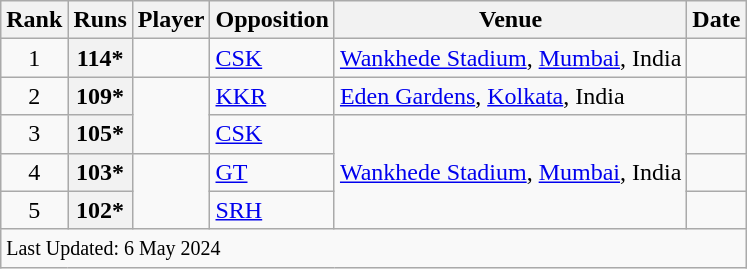<table class="wikitable">
<tr>
<th><strong>Rank</strong></th>
<th><strong>Runs</strong></th>
<th><strong>Player</strong></th>
<th><strong>Opposition</strong></th>
<th><strong>Venue</strong></th>
<th><strong>Date</strong></th>
</tr>
<tr>
<td align=center>1</td>
<th scope=row style=text-align:center;>114*</th>
<td></td>
<td><a href='#'>CSK</a></td>
<td><a href='#'>Wankhede Stadium</a>, <a href='#'>Mumbai</a>, India</td>
<td></td>
</tr>
<tr>
<td align=center>2</td>
<th scope=row style=text-align:center;>109*</th>
<td rowspan=2></td>
<td><a href='#'>KKR</a></td>
<td><a href='#'>Eden Gardens</a>, <a href='#'>Kolkata</a>, India</td>
<td></td>
</tr>
<tr>
<td align=center>3</td>
<th scope=row style=text-align:center;>105*</th>
<td><a href='#'>CSK</a></td>
<td rowspan=3><a href='#'>Wankhede Stadium</a>, <a href='#'>Mumbai</a>, India</td>
<td></td>
</tr>
<tr>
<td align=center>4</td>
<th scope=row style=text-align:center;>103*</th>
<td rowspan=2></td>
<td><a href='#'>GT</a></td>
<td></td>
</tr>
<tr>
<td align=center>5</td>
<th scope=row style=text-align:center;>102*</th>
<td><a href='#'>SRH</a></td>
<td></td>
</tr>
<tr class=sortbottom>
<td colspan=6><small>Last Updated: 6 May 2024</small></td>
</tr>
</table>
